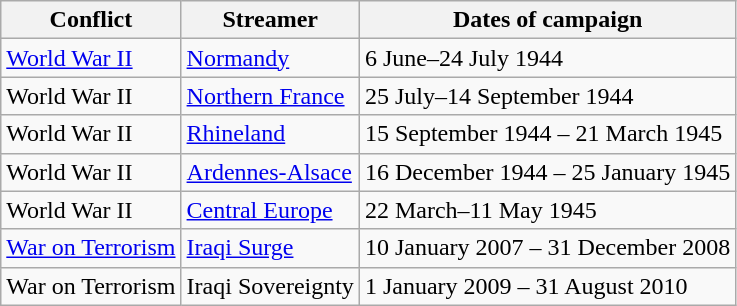<table class="wikitable">
<tr>
<th>Conflict</th>
<th>Streamer</th>
<th>Dates of campaign</th>
</tr>
<tr>
<td><a href='#'>World War II</a></td>
<td><a href='#'>Normandy</a></td>
<td>6 June–24 July 1944</td>
</tr>
<tr>
<td>World War II</td>
<td><a href='#'>Northern France</a></td>
<td>25 July–14 September 1944</td>
</tr>
<tr>
<td>World War II</td>
<td><a href='#'>Rhineland</a></td>
<td>15 September 1944 – 21 March 1945</td>
</tr>
<tr>
<td>World War II</td>
<td><a href='#'>Ardennes-Alsace</a></td>
<td>16 December 1944 – 25 January 1945</td>
</tr>
<tr>
<td>World War II</td>
<td><a href='#'>Central Europe</a></td>
<td>22 March–11 May 1945</td>
</tr>
<tr>
<td><a href='#'>War on Terrorism</a></td>
<td><a href='#'>Iraqi Surge</a></td>
<td>10 January 2007 – 31 December 2008</td>
</tr>
<tr>
<td>War on Terrorism</td>
<td>Iraqi Sovereignty</td>
<td>1 January 2009 – 31 August 2010</td>
</tr>
</table>
